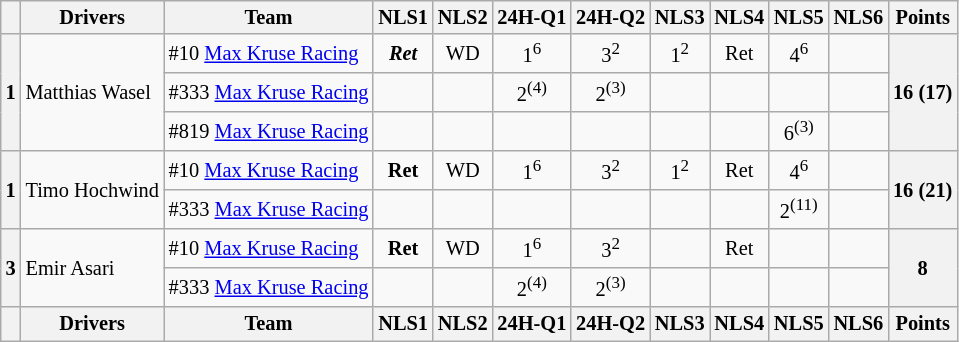<table class="wikitable" style="font-size:85%; text-align:center;">
<tr>
<th></th>
<th>Drivers</th>
<th>Team</th>
<th>NLS1</th>
<th>NLS2</th>
<th>24H-Q1</th>
<th>24H-Q2</th>
<th>NLS3</th>
<th>NLS4</th>
<th>NLS5</th>
<th>NLS6</th>
<th>Points</th>
</tr>
<tr>
<th rowspan=3>1</th>
<td rowspan=3 align="left"> Matthias Wasel</td>
<td align="left"> #10 <a href='#'>Max Kruse Racing</a></td>
<td> <strong><em>Ret</em></strong></td>
<td> WD</td>
<td> 1<sup>6</sup></td>
<td> 3<sup>2</sup></td>
<td> 1<sup>2</sup></td>
<td> Ret</td>
<td> 4<sup>6</sup></td>
<td></td>
<th rowspan=3>16 (17)</th>
</tr>
<tr>
<td align="left"> #333 <a href='#'>Max Kruse Racing</a></td>
<td></td>
<td></td>
<td> 2<sup>(4)</sup></td>
<td> 2<sup>(3)</sup></td>
<td></td>
<td></td>
<td></td>
<td></td>
</tr>
<tr>
<td align="left"> #819 <a href='#'>Max Kruse Racing</a></td>
<td></td>
<td></td>
<td></td>
<td></td>
<td></td>
<td></td>
<td> 6<sup>(3)</sup></td>
<td></td>
</tr>
<tr>
<th rowspan=2>1</th>
<td rowspan=2 align="left"> Timo Hochwind</td>
<td align="left"> #10 <a href='#'>Max Kruse Racing</a></td>
<td> <strong>Ret</strong></td>
<td> WD</td>
<td> 1<sup>6</sup></td>
<td> 3<sup>2</sup></td>
<td> 1<sup>2</sup></td>
<td> Ret</td>
<td> 4<sup>6</sup></td>
<td></td>
<th rowspan=2>16 (21)</th>
</tr>
<tr>
<td align="left"> #333 <a href='#'>Max Kruse Racing</a></td>
<td></td>
<td></td>
<td></td>
<td></td>
<td></td>
<td></td>
<td> 2<sup>(11)</sup></td>
<td></td>
</tr>
<tr>
<th rowspan=2>3</th>
<td rowspan=2 align="left"> Emir Asari</td>
<td align="left"> #10 <a href='#'>Max Kruse Racing</a></td>
<td> <strong>Ret</strong></td>
<td> WD</td>
<td> 1<sup>6</sup></td>
<td> 3<sup>2</sup></td>
<td></td>
<td> Ret</td>
<td></td>
<td></td>
<th rowspan=2>8</th>
</tr>
<tr>
<td align="left"> #333 <a href='#'>Max Kruse Racing</a></td>
<td></td>
<td></td>
<td> 2<sup>(4)</sup></td>
<td> 2<sup>(3)</sup></td>
<td></td>
<td></td>
<td></td>
<td></td>
</tr>
<tr>
<th></th>
<th>Drivers</th>
<th>Team</th>
<th>NLS1</th>
<th>NLS2</th>
<th>24H-Q1</th>
<th>24H-Q2</th>
<th>NLS3</th>
<th>NLS4</th>
<th>NLS5</th>
<th>NLS6</th>
<th>Points</th>
</tr>
</table>
